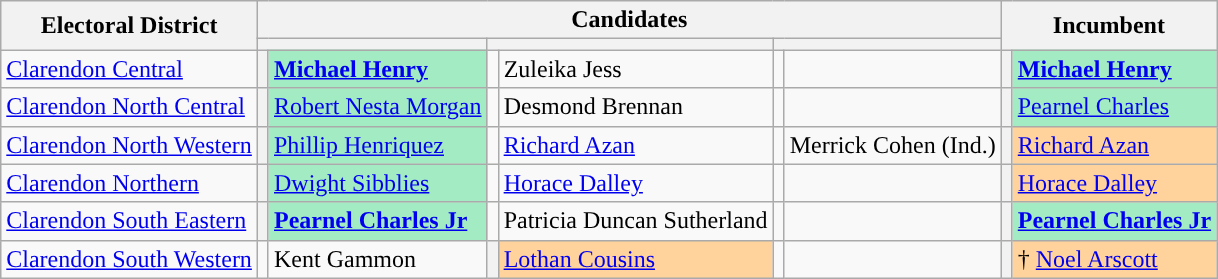<table class="wikitable">
<tr>
<th rowspan="2">Electoral District</th>
<th colspan="6">Candidates</th>
<th colspan="2" rowspan="2">Incumbent</th>
</tr>
<tr>
<th colspan="2" style="background:"><a href='#'></a></th>
<th colspan="2" style="background:"><a href='#'></a></th>
<th colspan="2" style="background:"></th>
</tr>
<tr>
<td><a href='#'>Clarendon Central</a></td>
<th style="background:"></th>
<td style="background:#a3ebc3"><a href='#'><strong>Michael Henry</strong></a></td>
<td></td>
<td>Zuleika Jess</td>
<td></td>
<td></td>
<th style="background:"></th>
<td style="background:#a3ebc3"><a href='#'><strong>Michael Henry</strong></a></td>
</tr>
<tr>
<td><a href='#'>Clarendon North Central</a></td>
<th style="background:"></th>
<td style="background:#a3ebc3"><a href='#'>Robert Nesta Morgan</a></td>
<td></td>
<td>Desmond Brennan</td>
<td></td>
<td></td>
<th style="background:"></th>
<td style="background:#a3ebc3"><a href='#'>Pearnel Charles</a></td>
</tr>
<tr>
<td><a href='#'>Clarendon North Western</a></td>
<th style="background:"></th>
<td style="background:#a3ebc3"><a href='#'>Phillip Henriquez</a></td>
<td></td>
<td><a href='#'>Richard Azan</a></td>
<td></td>
<td>Merrick Cohen (Ind.)</td>
<th style="background:"></th>
<td style="background:#FFD39B"><a href='#'>Richard Azan</a></td>
</tr>
<tr>
<td><a href='#'>Clarendon Northern</a></td>
<th style="background:"></th>
<td style="background:#a3ebc3"><a href='#'>Dwight Sibblies</a></td>
<td></td>
<td><a href='#'>Horace Dalley</a></td>
<td></td>
<td></td>
<th style="background:"></th>
<td style="background:#FFD39B"><a href='#'>Horace Dalley</a></td>
</tr>
<tr>
<td><a href='#'>Clarendon South Eastern</a></td>
<th style="background:"></th>
<td style="background:#a3ebc3"><strong><a href='#'>Pearnel Charles Jr</a></strong></td>
<td></td>
<td>Patricia Duncan Sutherland</td>
<td></td>
<td></td>
<th style="background:"></th>
<td style="background:#a3ebc3"><strong><a href='#'>Pearnel Charles Jr</a></strong></td>
</tr>
<tr>
<td><a href='#'>Clarendon South Western</a></td>
<td></td>
<td>Kent Gammon</td>
<th style="background:"></th>
<td style="background:#FFD39B"><a href='#'>Lothan Cousins</a></td>
<td></td>
<td></td>
<th style="background:"></th>
<td style="background:#FFD39B">† <a href='#'>Noel Arscott</a></td>
</tr>
</table>
